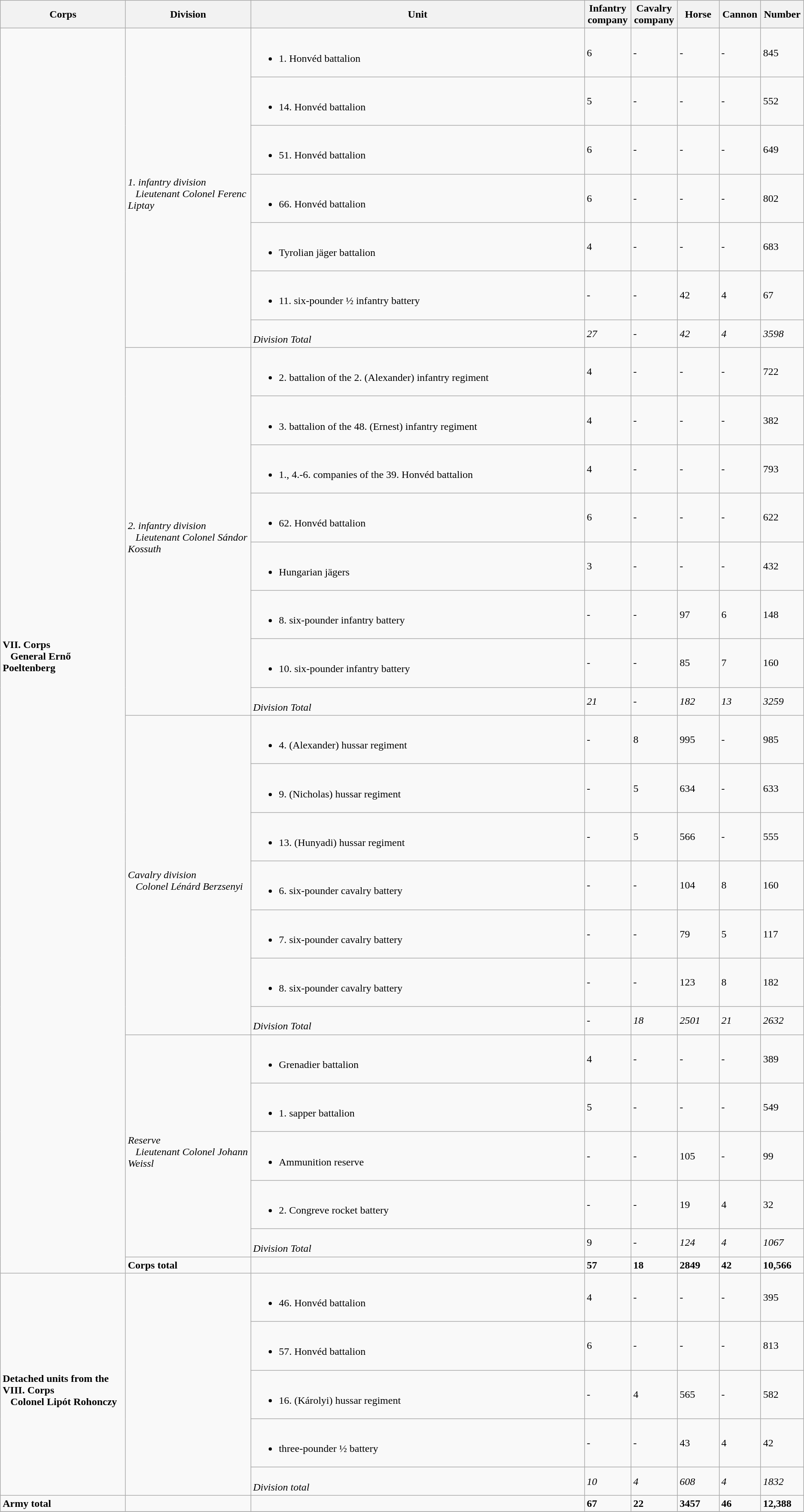<table class="wikitable">
<tr>
<th width=15%>Corps</th>
<th width=15%>Division</th>
<th width=40%>Unit</th>
<th width=5%>Infantry company</th>
<th width=5%>Cavalry company</th>
<th width=5%>Horse</th>
<th width=5%>Cannon</th>
<th width=5%>Number</th>
</tr>
<tr>
<td rowspan="28"><br><strong>VII. Corps</strong>
<br>  
<strong>General Ernő Poeltenberg</strong></td>
<td rowspan="7"><br><em>1. infantry division</em>
<br>  
<em>Lieutenant Colonel Ferenc Liptay</em></td>
<td><br><ul><li>1. Honvéd battalion</li></ul></td>
<td>6</td>
<td>-</td>
<td>-</td>
<td>-</td>
<td>845</td>
</tr>
<tr>
<td><br><ul><li>14. Honvéd battalion</li></ul></td>
<td>5</td>
<td>-</td>
<td>-</td>
<td>-</td>
<td>552</td>
</tr>
<tr>
<td><br><ul><li>51. Honvéd battalion</li></ul></td>
<td>6</td>
<td>-</td>
<td>-</td>
<td>-</td>
<td>649</td>
</tr>
<tr>
<td><br><ul><li>66. Honvéd battalion</li></ul></td>
<td>6</td>
<td>-</td>
<td>-</td>
<td>-</td>
<td>802</td>
</tr>
<tr>
<td><br><ul><li>Tyrolian jäger battalion</li></ul></td>
<td>4</td>
<td>-</td>
<td>-</td>
<td>-</td>
<td>683</td>
</tr>
<tr>
<td><br><ul><li>11. six-pounder ½ infantry battery</li></ul></td>
<td>-</td>
<td>-</td>
<td>42</td>
<td>4</td>
<td>67</td>
</tr>
<tr>
<td><br><em>Division Total</em></td>
<td><em>27</em></td>
<td>-</td>
<td><em>42</em></td>
<td><em>4</em></td>
<td><em>3598</em></td>
</tr>
<tr>
<td rowspan="8"><br><em>2. infantry division</em>
<br>  
<em>Lieutenant Colonel Sándor Kossuth</em></td>
<td><br><ul><li>2. battalion of the 2. (Alexander) infantry regiment</li></ul></td>
<td>4</td>
<td>-</td>
<td>-</td>
<td>-</td>
<td>722</td>
</tr>
<tr>
<td><br><ul><li>3. battalion of the 48. (Ernest) infantry regiment</li></ul></td>
<td>4</td>
<td>-</td>
<td>-</td>
<td>-</td>
<td>382</td>
</tr>
<tr>
<td><br><ul><li>1., 4.-6. companies of the 39. Honvéd battalion</li></ul></td>
<td>4</td>
<td>-</td>
<td>-</td>
<td>-</td>
<td>793</td>
</tr>
<tr>
<td><br><ul><li>62. Honvéd battalion</li></ul></td>
<td>6</td>
<td>-</td>
<td>-</td>
<td>-</td>
<td>622</td>
</tr>
<tr>
<td><br><ul><li>Hungarian jägers</li></ul></td>
<td>3</td>
<td>-</td>
<td>-</td>
<td>-</td>
<td>432</td>
</tr>
<tr>
<td><br><ul><li>8. six-pounder infantry battery</li></ul></td>
<td>-</td>
<td>-</td>
<td>97</td>
<td>6</td>
<td>148</td>
</tr>
<tr>
<td><br><ul><li>10. six-pounder infantry battery</li></ul></td>
<td>-</td>
<td>-</td>
<td>85</td>
<td>7</td>
<td>160</td>
</tr>
<tr>
<td><br><em>Division Total</em></td>
<td><em>21</em></td>
<td>-</td>
<td><em>182</em></td>
<td><em>13</em></td>
<td><em>3259</em></td>
</tr>
<tr>
<td rowspan="7"><br><em>Cavalry division</em>
<br>  
<em>Colonel Lénárd Berzsenyi</em></td>
<td><br><ul><li>4. (Alexander) hussar regiment</li></ul></td>
<td>-</td>
<td>8</td>
<td>995</td>
<td>-</td>
<td>985</td>
</tr>
<tr>
<td><br><ul><li>9. (Nicholas) hussar regiment</li></ul></td>
<td>-</td>
<td>5</td>
<td>634</td>
<td>-</td>
<td>633</td>
</tr>
<tr>
<td><br><ul><li>13. (Hunyadi) hussar regiment</li></ul></td>
<td>-</td>
<td>5</td>
<td>566</td>
<td>-</td>
<td>555</td>
</tr>
<tr>
<td><br><ul><li>6. six-pounder cavalry battery</li></ul></td>
<td>-</td>
<td>-</td>
<td>104</td>
<td>8</td>
<td>160</td>
</tr>
<tr>
<td><br><ul><li>7. six-pounder cavalry battery</li></ul></td>
<td>-</td>
<td>-</td>
<td>79</td>
<td>5</td>
<td>117</td>
</tr>
<tr>
<td><br><ul><li>8. six-pounder cavalry battery</li></ul></td>
<td>-</td>
<td>-</td>
<td>123</td>
<td>8</td>
<td>182</td>
</tr>
<tr>
<td><br><em>Division Total</em></td>
<td>-</td>
<td><em>18</em></td>
<td><em>2501</em></td>
<td><em>21</em></td>
<td><em>2632</em></td>
</tr>
<tr>
<td rowspan="5"><br><em>Reserve</em>
<br>  
<em>Lieutenant Colonel Johann Weissl</em></td>
<td><br><ul><li>Grenadier battalion</li></ul></td>
<td>4</td>
<td>-</td>
<td>-</td>
<td>-</td>
<td>389</td>
</tr>
<tr>
<td><br><ul><li>1. sapper battalion</li></ul></td>
<td>5</td>
<td>-</td>
<td>-</td>
<td>-</td>
<td>549</td>
</tr>
<tr>
<td><br><ul><li>Ammunition reserve</li></ul></td>
<td>-</td>
<td>-</td>
<td>105</td>
<td>-</td>
<td>99</td>
</tr>
<tr>
<td><br><ul><li>2. Congreve rocket battery</li></ul></td>
<td>-</td>
<td>-</td>
<td>19</td>
<td>4</td>
<td>32</td>
</tr>
<tr>
<td><br><em>Division Total</em></td>
<td>9</td>
<td>-</td>
<td><em>124</em></td>
<td><em>4</em></td>
<td><em>1067</em></td>
</tr>
<tr>
<td><strong>Corps total</strong></td>
<td></td>
<td><strong>57</strong></td>
<td><strong>18</strong></td>
<td><strong>2849</strong></td>
<td><strong>42</strong></td>
<td><strong>10,566</strong></td>
</tr>
<tr>
<td rowspan="5"><br><strong>Detached units from the VIII. Corps</strong>
<br>  
<strong>Colonel Lipót Rohonczy</strong></td>
<td rowspan="5"></td>
<td><br><ul><li>46. Honvéd battalion</li></ul></td>
<td>4</td>
<td>-</td>
<td>-</td>
<td>-</td>
<td>395</td>
</tr>
<tr>
<td><br><ul><li>57. Honvéd battalion</li></ul></td>
<td>6</td>
<td>-</td>
<td>-</td>
<td>-</td>
<td>813</td>
</tr>
<tr>
<td><br><ul><li>16. (Károlyi) hussar regiment</li></ul></td>
<td>-</td>
<td>4</td>
<td>565</td>
<td>-</td>
<td>582</td>
</tr>
<tr>
<td><br><ul><li>three-pounder ½ battery</li></ul></td>
<td>-</td>
<td>-</td>
<td>43</td>
<td>4</td>
<td>42</td>
</tr>
<tr>
<td><br><em>Division total</em></td>
<td><em>10</em></td>
<td><em>4</em></td>
<td><em>608</em></td>
<td><em>4</em></td>
<td><em>1832</em></td>
</tr>
<tr>
<td><strong>Army total</strong></td>
<td></td>
<td></td>
<td><strong>67</strong></td>
<td><strong>22</strong></td>
<td><strong>3457</strong></td>
<td><strong>46</strong></td>
<td><strong>12,388</strong></td>
</tr>
<tr>
</tr>
</table>
